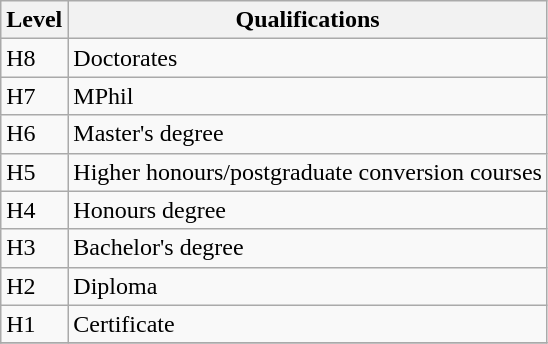<table class="wikitable">
<tr>
<th>Level</th>
<th>Qualifications</th>
</tr>
<tr>
<td>H8</td>
<td>Doctorates</td>
</tr>
<tr>
<td>H7</td>
<td>MPhil</td>
</tr>
<tr>
<td>H6</td>
<td>Master's degree</td>
</tr>
<tr>
<td>H5</td>
<td>Higher honours/postgraduate conversion courses</td>
</tr>
<tr>
<td>H4</td>
<td>Honours degree</td>
</tr>
<tr>
<td>H3</td>
<td>Bachelor's degree</td>
</tr>
<tr>
<td>H2</td>
<td>Diploma</td>
</tr>
<tr>
<td>H1</td>
<td>Certificate</td>
</tr>
<tr>
</tr>
</table>
